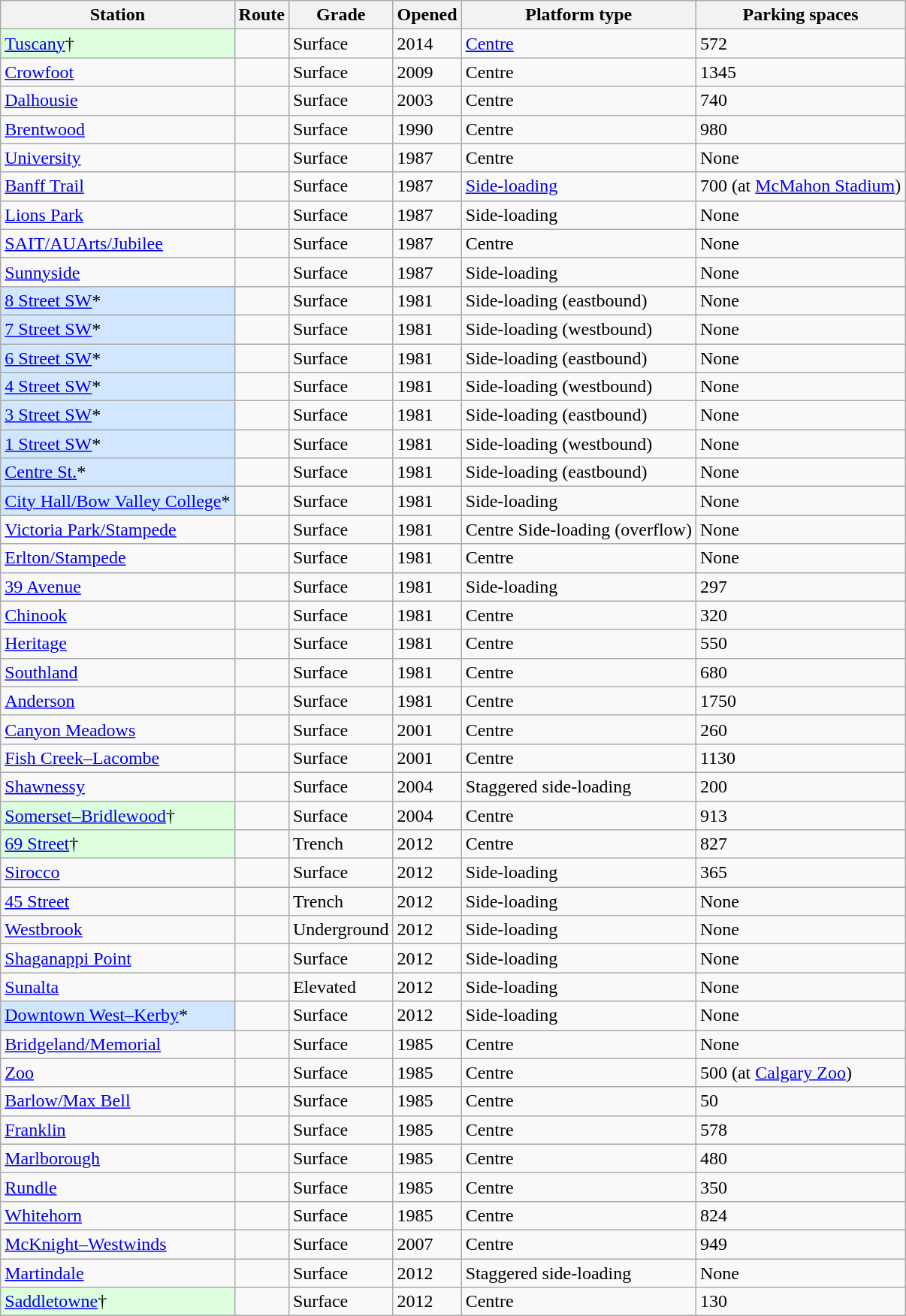<table class="wikitable sortable">
<tr>
<th>Station</th>
<th>Route</th>
<th>Grade</th>
<th>Opened</th>
<th>Platform type</th>
<th data-sort-type="number">Parking spaces</th>
</tr>
<tr>
<td style="background-color:#ddffdd"><a href='#'>Tuscany</a>†</td>
<td></td>
<td>Surface</td>
<td>2014</td>
<td><a href='#'>Centre</a></td>
<td>572</td>
</tr>
<tr>
<td><a href='#'>Crowfoot</a></td>
<td></td>
<td>Surface</td>
<td>2009</td>
<td>Centre</td>
<td>1345</td>
</tr>
<tr>
<td><a href='#'>Dalhousie</a></td>
<td></td>
<td>Surface</td>
<td>2003</td>
<td>Centre</td>
<td>740</td>
</tr>
<tr>
<td><a href='#'>Brentwood</a></td>
<td></td>
<td>Surface</td>
<td>1990</td>
<td>Centre</td>
<td>980</td>
</tr>
<tr>
<td><a href='#'>University</a></td>
<td></td>
<td>Surface</td>
<td>1987</td>
<td>Centre</td>
<td>None</td>
</tr>
<tr>
<td><a href='#'>Banff Trail</a></td>
<td></td>
<td>Surface</td>
<td>1987</td>
<td><a href='#'>Side-loading</a></td>
<td>700 (at <a href='#'>McMahon Stadium</a>)</td>
</tr>
<tr>
<td><a href='#'>Lions Park</a></td>
<td></td>
<td>Surface</td>
<td>1987</td>
<td>Side-loading</td>
<td>None</td>
</tr>
<tr>
<td><a href='#'>SAIT/AUArts/Jubilee</a></td>
<td></td>
<td>Surface</td>
<td>1987</td>
<td>Centre</td>
<td>None</td>
</tr>
<tr>
<td><a href='#'>Sunnyside</a></td>
<td></td>
<td>Surface</td>
<td>1987</td>
<td>Side-loading</td>
<td>None</td>
</tr>
<tr>
<td style="background-color:#D0E7FF"><a href='#'>8 Street SW</a>*</td>
<td> </td>
<td>Surface</td>
<td>1981</td>
<td>Side-loading (eastbound)</td>
<td>None</td>
</tr>
<tr>
<td style="background-color:#D0E7FF"><a href='#'>7 Street SW</a>*</td>
<td> </td>
<td>Surface</td>
<td>1981</td>
<td>Side-loading (westbound)</td>
<td>None</td>
</tr>
<tr>
<td style="background-color:#D0E7FF"><a href='#'>6 Street SW</a>*</td>
<td> </td>
<td>Surface</td>
<td>1981</td>
<td>Side-loading (eastbound)</td>
<td>None</td>
</tr>
<tr>
<td style="background-color:#D0E7FF"><a href='#'>4 Street SW</a>*</td>
<td> </td>
<td>Surface</td>
<td>1981</td>
<td>Side-loading (westbound)</td>
<td>None</td>
</tr>
<tr>
<td style="background-color:#D0E7FF"><a href='#'>3 Street SW</a>*</td>
<td> </td>
<td>Surface</td>
<td>1981</td>
<td>Side-loading (eastbound)</td>
<td>None</td>
</tr>
<tr>
<td style="background-color:#D0E7FF"><a href='#'>1 Street SW</a>*</td>
<td> </td>
<td>Surface</td>
<td>1981</td>
<td>Side-loading (westbound)</td>
<td>None</td>
</tr>
<tr>
<td style="background-color:#D0E7FF"><a href='#'>Centre St.</a>*</td>
<td> </td>
<td>Surface</td>
<td>1981</td>
<td>Side-loading (eastbound)</td>
<td>None</td>
</tr>
<tr>
<td style="background-color:#D0E7FF"><a href='#'>City Hall/Bow Valley College</a>*</td>
<td> </td>
<td>Surface</td>
<td>1981</td>
<td>Side-loading</td>
<td>None</td>
</tr>
<tr>
<td><a href='#'>Victoria Park/Stampede</a></td>
<td></td>
<td>Surface</td>
<td>1981</td>
<td>Centre Side-loading (overflow)</td>
<td>None</td>
</tr>
<tr>
<td><a href='#'>Erlton/Stampede</a></td>
<td></td>
<td>Surface</td>
<td>1981</td>
<td>Centre</td>
<td>None</td>
</tr>
<tr>
<td><a href='#'>39 Avenue</a></td>
<td></td>
<td>Surface</td>
<td>1981</td>
<td>Side-loading</td>
<td>297</td>
</tr>
<tr>
<td><a href='#'>Chinook</a></td>
<td></td>
<td>Surface</td>
<td>1981</td>
<td>Centre</td>
<td>320</td>
</tr>
<tr>
<td><a href='#'>Heritage</a></td>
<td></td>
<td>Surface</td>
<td>1981</td>
<td>Centre</td>
<td>550</td>
</tr>
<tr>
<td><a href='#'>Southland</a></td>
<td></td>
<td>Surface</td>
<td>1981</td>
<td>Centre</td>
<td>680</td>
</tr>
<tr>
<td><a href='#'>Anderson</a></td>
<td></td>
<td>Surface</td>
<td>1981</td>
<td>Centre</td>
<td>1750</td>
</tr>
<tr>
<td><a href='#'>Canyon Meadows</a></td>
<td></td>
<td>Surface</td>
<td>2001</td>
<td>Centre</td>
<td>260</td>
</tr>
<tr>
<td><a href='#'>Fish Creek–Lacombe</a></td>
<td></td>
<td>Surface</td>
<td>2001</td>
<td>Centre</td>
<td>1130</td>
</tr>
<tr>
<td><a href='#'>Shawnessy</a></td>
<td></td>
<td>Surface</td>
<td>2004</td>
<td>Staggered side-loading</td>
<td>200</td>
</tr>
<tr>
<td style="background-color:#ddffdd"><a href='#'>Somerset–Bridlewood</a>†</td>
<td></td>
<td>Surface</td>
<td>2004</td>
<td>Centre</td>
<td>913</td>
</tr>
<tr>
<td style="background-color:#ddffdd"><a href='#'>69 Street</a>†</td>
<td></td>
<td>Trench</td>
<td>2012</td>
<td>Centre</td>
<td>827</td>
</tr>
<tr>
<td><a href='#'>Sirocco</a></td>
<td></td>
<td>Surface</td>
<td>2012</td>
<td>Side-loading</td>
<td>365</td>
</tr>
<tr>
<td><a href='#'>45 Street</a></td>
<td></td>
<td>Trench</td>
<td>2012</td>
<td>Side-loading</td>
<td>None</td>
</tr>
<tr>
<td><a href='#'>Westbrook</a></td>
<td></td>
<td>Underground</td>
<td>2012</td>
<td>Side-loading</td>
<td>None</td>
</tr>
<tr>
<td><a href='#'>Shaganappi Point</a></td>
<td></td>
<td>Surface</td>
<td>2012</td>
<td>Side-loading</td>
<td>None</td>
</tr>
<tr>
<td><a href='#'>Sunalta</a></td>
<td></td>
<td>Elevated</td>
<td>2012</td>
<td>Side-loading</td>
<td>None</td>
</tr>
<tr>
<td style="background-color:#D0E7FF"><a href='#'>Downtown West–Kerby</a>*</td>
<td></td>
<td>Surface</td>
<td>2012</td>
<td>Side-loading</td>
<td>None</td>
</tr>
<tr>
<td><a href='#'>Bridgeland/Memorial</a></td>
<td></td>
<td>Surface</td>
<td>1985</td>
<td>Centre</td>
<td>None</td>
</tr>
<tr>
<td><a href='#'>Zoo</a></td>
<td></td>
<td>Surface</td>
<td>1985</td>
<td>Centre</td>
<td>500 (at <a href='#'>Calgary Zoo</a>)</td>
</tr>
<tr>
<td><a href='#'>Barlow/Max Bell</a></td>
<td></td>
<td>Surface</td>
<td>1985</td>
<td>Centre</td>
<td>50</td>
</tr>
<tr>
<td><a href='#'>Franklin</a></td>
<td></td>
<td>Surface</td>
<td>1985</td>
<td>Centre</td>
<td>578</td>
</tr>
<tr>
<td><a href='#'>Marlborough</a></td>
<td></td>
<td>Surface</td>
<td>1985</td>
<td>Centre</td>
<td>480</td>
</tr>
<tr>
<td><a href='#'>Rundle</a></td>
<td></td>
<td>Surface</td>
<td>1985</td>
<td>Centre</td>
<td>350</td>
</tr>
<tr>
<td><a href='#'>Whitehorn</a></td>
<td></td>
<td>Surface</td>
<td>1985</td>
<td>Centre</td>
<td>824</td>
</tr>
<tr>
<td><a href='#'>McKnight–Westwinds</a></td>
<td></td>
<td>Surface</td>
<td>2007</td>
<td>Centre</td>
<td>949</td>
</tr>
<tr>
<td><a href='#'>Martindale</a></td>
<td></td>
<td>Surface</td>
<td>2012</td>
<td>Staggered side-loading</td>
<td>None</td>
</tr>
<tr>
<td style="background-color:#ddffdd"><a href='#'>Saddletowne</a>†</td>
<td style="white-space: nowrap;"></td>
<td>Surface</td>
<td>2012</td>
<td>Centre</td>
<td>130</td>
</tr>
</table>
